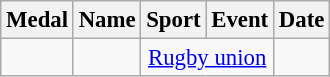<table class="wikitable sortable" style="font-size:95%">
<tr>
<th>Medal</th>
<th>Name</th>
<th>Sport</th>
<th>Event</th>
<th>Date</th>
</tr>
<tr>
<td></td>
<td><br></td>
<td colspan=2 align=center><a href='#'>Rugby union</a></td>
<td></td>
</tr>
</table>
